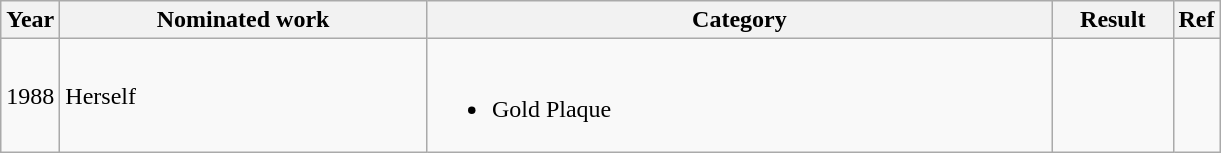<table class="wikitable">
<tr>
<th style="width:10px;">Year</th>
<th style="width:237px;">Nominated work</th>
<th style="width:410px;">Category</th>
<th style="width:73px;">Result</th>
<th>Ref</th>
</tr>
<tr>
<td>1988</td>
<td>Herself</td>
<td><br><ul><li>Gold Plaque</li></ul></td>
<td></td>
<td align=center></td>
</tr>
</table>
